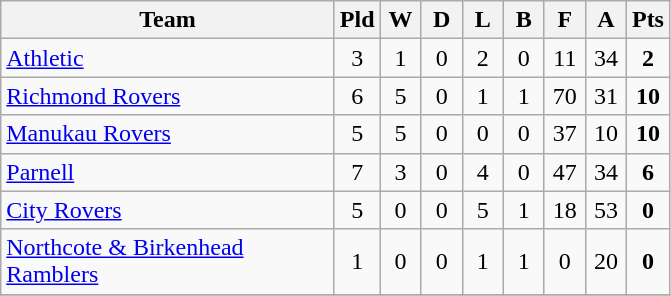<table class="wikitable" style="text-align:center;">
<tr>
<th width=215>Team</th>
<th width=20 abbr="Played">Pld</th>
<th width=20 abbr="Won">W</th>
<th width=20 abbr="Drawn">D</th>
<th width=20 abbr="Lost">L</th>
<th width=20 abbr="Bye">B</th>
<th width=20 abbr="For">F</th>
<th width=20 abbr="Against">A</th>
<th width=20 abbr="Points">Pts</th>
</tr>
<tr>
<td style="text-align:left;"><a href='#'>Athletic</a></td>
<td>3</td>
<td>1</td>
<td>0</td>
<td>2</td>
<td>0</td>
<td>11</td>
<td>34</td>
<td><strong>2</strong></td>
</tr>
<tr>
<td style="text-align:left;"><a href='#'>Richmond Rovers</a></td>
<td>6</td>
<td>5</td>
<td>0</td>
<td>1</td>
<td>1</td>
<td>70</td>
<td>31</td>
<td><strong>10</strong></td>
</tr>
<tr>
<td style="text-align:left;"><a href='#'>Manukau Rovers</a></td>
<td>5</td>
<td>5</td>
<td>0</td>
<td>0</td>
<td>0</td>
<td>37</td>
<td>10</td>
<td><strong>10</strong></td>
</tr>
<tr>
<td style="text-align:left;"><a href='#'>Parnell</a></td>
<td>7</td>
<td>3</td>
<td>0</td>
<td>4</td>
<td>0</td>
<td>47</td>
<td>34</td>
<td><strong>6</strong></td>
</tr>
<tr>
<td style="text-align:left;"><a href='#'>City Rovers</a></td>
<td>5</td>
<td>0</td>
<td>0</td>
<td>5</td>
<td>1</td>
<td>18</td>
<td>53</td>
<td><strong>0</strong></td>
</tr>
<tr>
<td style="text-align:left;"><a href='#'>Northcote & Birkenhead Ramblers</a></td>
<td>1</td>
<td>0</td>
<td>0</td>
<td>1</td>
<td>1</td>
<td>0</td>
<td>20</td>
<td><strong>0</strong></td>
</tr>
<tr>
</tr>
</table>
